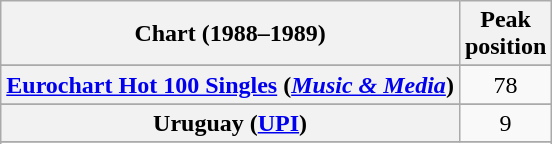<table class="wikitable sortable plainrowheaders" style="text-align:center">
<tr>
<th scope="col">Chart (1988–1989)</th>
<th scope="col">Peak<br>position</th>
</tr>
<tr>
</tr>
<tr>
</tr>
<tr>
<th scope="row"><a href='#'>Eurochart Hot 100 Singles</a> (<em><a href='#'>Music & Media</a></em>)</th>
<td align="center">78</td>
</tr>
<tr>
</tr>
<tr>
</tr>
<tr>
</tr>
<tr>
</tr>
<tr>
</tr>
<tr>
</tr>
<tr>
<th scope="row">Uruguay (<a href='#'>UPI</a>)</th>
<td align="center">9</td>
</tr>
<tr>
</tr>
<tr>
</tr>
</table>
